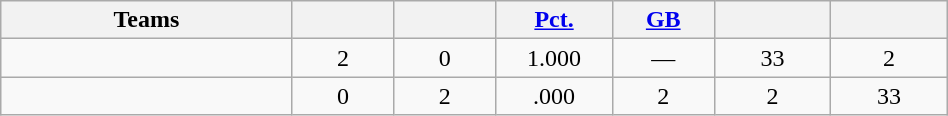<table class="wikitable" width="50%" style="text-align:center;">
<tr>
<th width="20%">Teams</th>
<th width="7%"></th>
<th width="7%"></th>
<th width="8%"><a href='#'>Pct.</a></th>
<th width="7%"><a href='#'>GB</a></th>
<th width="8%"></th>
<th width="8%"></th>
</tr>
<tr>
<td align=left></td>
<td>2</td>
<td>0</td>
<td>1.000</td>
<td>—</td>
<td>33</td>
<td>2</td>
</tr>
<tr>
<td align=left></td>
<td>0</td>
<td>2</td>
<td>.000</td>
<td>2</td>
<td>2</td>
<td>33</td>
</tr>
</table>
